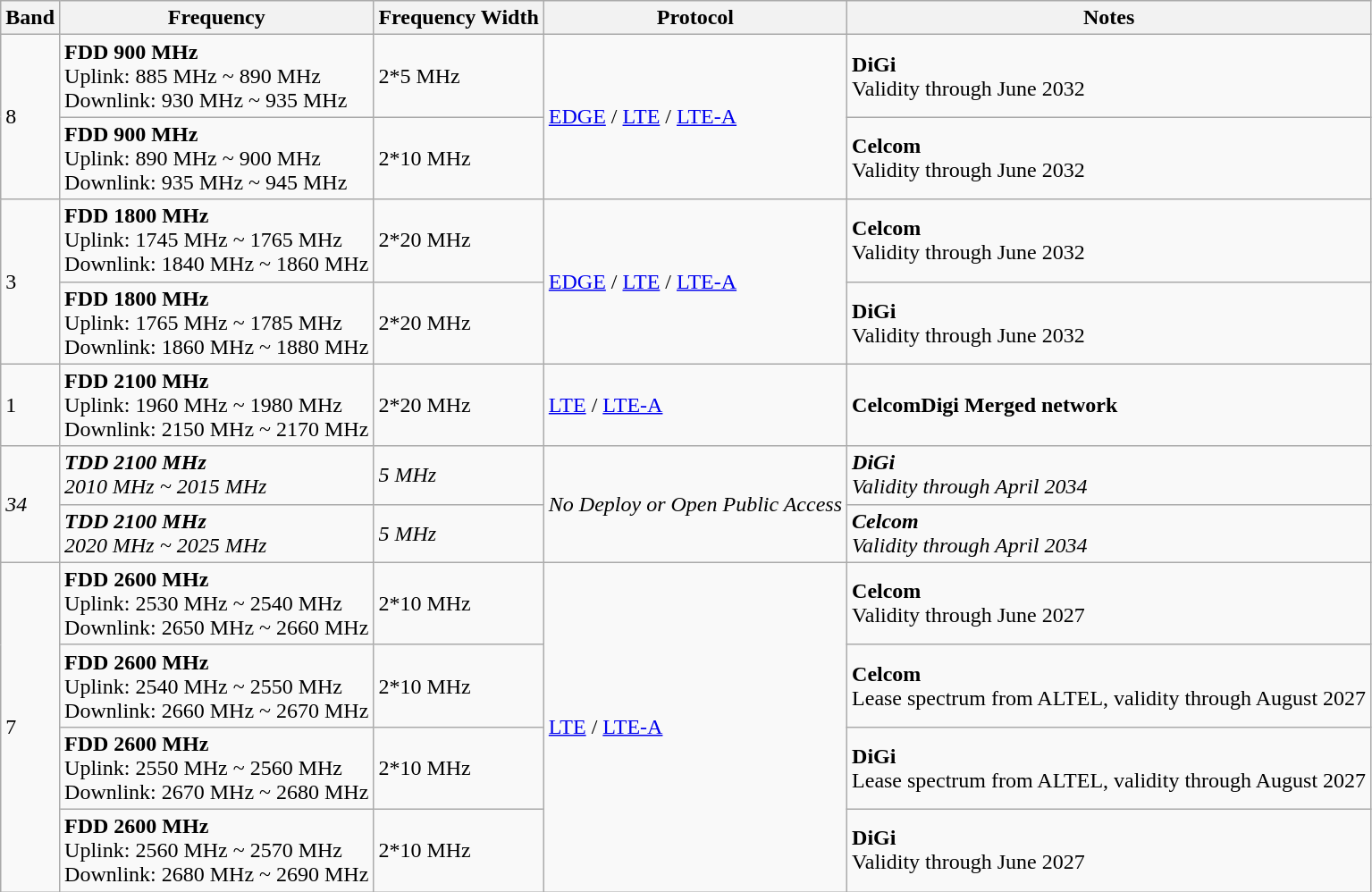<table class="wikitable sortable">
<tr>
<th>Band</th>
<th>Frequency</th>
<th>Frequency Width</th>
<th>Protocol</th>
<th>Notes</th>
</tr>
<tr>
<td rowspan="2">8 </td>
<td><strong>FDD 900 MHz</strong><br>Uplink: 885 MHz ~ 890 MHz<br>Downlink: 930 MHz ~ 935 MHz</td>
<td>2*5 MHz</td>
<td rowspan="2"><a href='#'>EDGE</a> / <a href='#'>LTE</a> / <a href='#'>LTE-A</a></td>
<td><strong>DiGi</strong><br>Validity through June 2032</td>
</tr>
<tr>
<td><strong>FDD 900 MHz</strong><br>Uplink: 890 MHz ~ 900 MHz<br>Downlink: 935 MHz ~ 945 MHz</td>
<td>2*10 MHz</td>
<td><strong>Celcom</strong><br>Validity through June 2032</td>
</tr>
<tr>
<td rowspan="2">3 </td>
<td><strong>FDD 1800 MHz</strong><br>Uplink: 1745 MHz ~ 1765 MHz<br>Downlink: 1840 MHz ~ 1860 MHz</td>
<td>2*20 MHz</td>
<td rowspan="2"><a href='#'>EDGE</a> / <a href='#'>LTE</a> / <a href='#'>LTE-A</a></td>
<td><strong>Celcom</strong><br>Validity through June 2032</td>
</tr>
<tr>
<td><strong>FDD 1800 MHz</strong><br>Uplink: 1765 MHz ~ 1785 MHz<br>Downlink: 1860 MHz ~ 1880 MHz</td>
<td>2*20 MHz</td>
<td><strong>DiGi</strong><br>Validity through June 2032</td>
</tr>
<tr>
<td>1 </td>
<td><strong>FDD 2100 MHz</strong><br>Uplink: 1960 MHz ~ 1980 MHz<br>Downlink: 2150 MHz ~ 2170 MHz</td>
<td>2*20 MHz</td>
<td><a href='#'>LTE</a> / <a href='#'>LTE-A</a></td>
<td><strong>CelcomDigi Merged network</strong></td>
</tr>
<tr>
<td rowspan="2"><em>34</em></td>
<td><strong><em>TDD 2100 MHz</em></strong><br><em>2010 MHz ~ 2015 MHz</em></td>
<td><em>5 MHz</em></td>
<td rowspan="2"><em>No Deploy or Open Public Access</em></td>
<td><strong><em>DiGi</em></strong><br><em>Validity through April 2034</em></td>
</tr>
<tr>
<td><strong><em>TDD 2100 MHz</em></strong><br><em>2020 MHz ~ 2025 MHz</em></td>
<td><em>5 MHz</em></td>
<td><strong><em>Celcom</em></strong><br><em>Validity through April 2034</em></td>
</tr>
<tr>
<td rowspan="4">7 </td>
<td><strong>FDD 2600 MHz</strong><br>Uplink: 2530 MHz ~ 2540 MHz<br>Downlink: 2650 MHz ~ 2660 MHz</td>
<td>2*10 MHz</td>
<td rowspan="4"><a href='#'>LTE</a> / <a href='#'>LTE-A</a></td>
<td><strong>Celcom</strong><br>Validity through June 2027</td>
</tr>
<tr>
<td><strong>FDD 2600 MHz</strong><br>Uplink: 2540 MHz ~ 2550 MHz<br>Downlink: 2660 MHz ~ 2670 MHz</td>
<td>2*10 MHz</td>
<td><strong>Celcom</strong><br>Lease spectrum from ALTEL, validity through August 2027</td>
</tr>
<tr>
<td><strong>FDD 2600 MHz</strong><br>Uplink: 2550 MHz ~ 2560 MHz<br>Downlink: 2670 MHz ~ 2680 MHz</td>
<td>2*10 MHz</td>
<td><strong>DiGi</strong><br>Lease spectrum from ALTEL, validity through August 2027</td>
</tr>
<tr>
<td><strong>FDD 2600 MHz</strong><br>Uplink: 2560 MHz ~ 2570 MHz<br>Downlink: 2680 MHz ~ 2690 MHz</td>
<td>2*10 MHz</td>
<td><strong>DiGi</strong><br>Validity through June 2027</td>
</tr>
</table>
